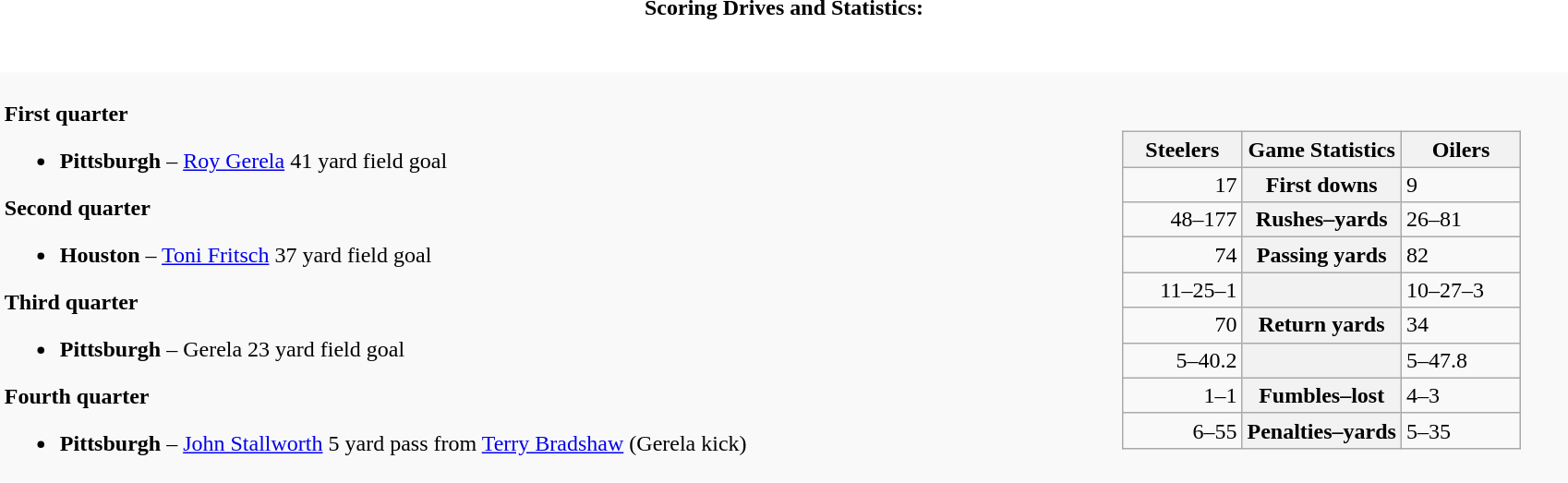<table class="toccolours collapsible collapsed"  style="width:90%; margin:auto;">
<tr>
<th>Scoring Drives and Statistics:</th>
</tr>
<tr>
<td><br><table border="0"  style="width:100%; background:#f9f9f9; margin:1em auto 1em auto;">
<tr>
<td><br><strong>First quarter</strong><ul><li><strong>Pittsburgh</strong> – <a href='#'>Roy Gerela</a> 41 yard field goal</li></ul><strong>Second quarter</strong><ul><li><strong>Houston</strong> – <a href='#'>Toni Fritsch</a> 37 yard field goal</li></ul><strong>Third quarter</strong><ul><li><strong>Pittsburgh</strong> – Gerela 23 yard field goal</li></ul><strong>Fourth quarter</strong><ul><li><strong>Pittsburgh</strong> – <a href='#'>John Stallworth</a> 5 yard pass from <a href='#'>Terry Bradshaw</a> (Gerela kick)</li></ul></td>
<td><br><table class="wikitable" style="margin: 1em auto 1em auto">
<tr>
<th style="width:30%;">Steelers</th>
<th style="width:40%;">Game Statistics</th>
<th style="width:30%;">Oilers</th>
</tr>
<tr>
<td style="text-align:right;">17</td>
<th>First downs</th>
<td>9</td>
</tr>
<tr>
<td style="text-align:right;">48–177</td>
<th>Rushes–yards</th>
<td>26–81</td>
</tr>
<tr>
<td style="text-align:right;">74</td>
<th>Passing yards</th>
<td>82</td>
</tr>
<tr>
<td style="text-align:right;">11–25–1</td>
<th></th>
<td>10–27–3</td>
</tr>
<tr>
<td style="text-align:right;">70</td>
<th>Return yards</th>
<td>34</td>
</tr>
<tr>
<td style="text-align:right;">5–40.2</td>
<th></th>
<td>5–47.8</td>
</tr>
<tr>
<td style="text-align:right;">1–1</td>
<th>Fumbles–lost</th>
<td>4–3</td>
</tr>
<tr>
<td style="text-align:right;">6–55</td>
<th>Penalties–yards</th>
<td>5–35</td>
</tr>
</table>
</td>
</tr>
</table>
</td>
</tr>
</table>
